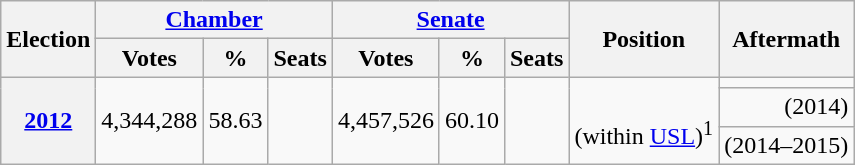<table class="wikitable" style="text-align: right;">
<tr>
<th rowspan="2">Election</th>
<th colspan="3"><a href='#'>Chamber</a></th>
<th colspan="3"><a href='#'>Senate</a></th>
<th rowspan="2">Position</th>
<th rowspan="2">Aftermath</th>
</tr>
<tr>
<th>Votes</th>
<th>%</th>
<th>Seats</th>
<th>Votes</th>
<th>%</th>
<th>Seats</th>
</tr>
<tr>
<th rowspan=3><a href='#'>2012</a></th>
<td rowspan=3>4,344,288</td>
<td rowspan=3>58.63</td>
<td rowspan=3></td>
<td rowspan=3>4,457,526</td>
<td rowspan=3>60.10</td>
<td rowspan=3></td>
<td rowspan=3; style="text-align: center;"><br>(within <a href='#'>USL</a>)<sup>1</sup></td>
<td></td>
</tr>
<tr>
<td> (2014)</td>
</tr>
<tr>
<td> (2014–2015)</td>
</tr>
</table>
